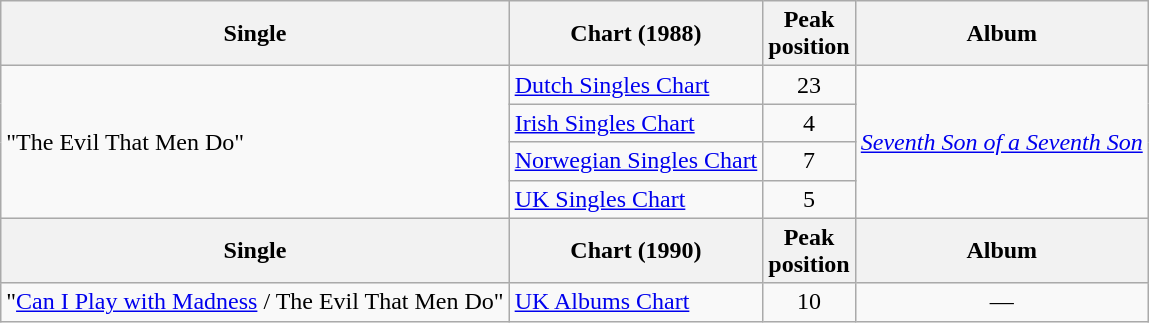<table class="wikitable sortable">
<tr>
<th>Single</th>
<th>Chart (1988)</th>
<th>Peak<br>position</th>
<th>Album</th>
</tr>
<tr>
<td rowspan="4">"The Evil That Men Do"</td>
<td><a href='#'>Dutch Singles Chart</a></td>
<td align="center">23</td>
<td rowspan="4"><em><a href='#'>Seventh Son of a Seventh Son</a></em></td>
</tr>
<tr>
<td><a href='#'>Irish Singles Chart</a></td>
<td align="center">4</td>
</tr>
<tr>
<td><a href='#'>Norwegian Singles Chart</a></td>
<td align="center">7</td>
</tr>
<tr>
<td><a href='#'>UK Singles Chart</a></td>
<td align="center">5</td>
</tr>
<tr>
<th>Single</th>
<th>Chart (1990)</th>
<th>Peak<br>position</th>
<th>Album</th>
</tr>
<tr>
<td>"<a href='#'>Can I Play with Madness</a> / The Evil That Men Do"</td>
<td rowspan="1"><a href='#'>UK Albums Chart</a></td>
<td align="center">10</td>
<td rowspan="1" style="text-align:center;">—</td>
</tr>
</table>
